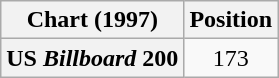<table class="wikitable plainrowheaders">
<tr>
<th align="left">Chart (1997)</th>
<th align="center">Position</th>
</tr>
<tr>
<th scope="row">US <em>Billboard</em> 200</th>
<td align="center">173</td>
</tr>
</table>
